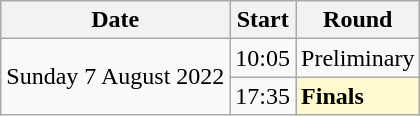<table class=wikitable>
<tr>
<th>Date</th>
<th>Start</th>
<th>Round</th>
</tr>
<tr>
<td rowspan=2>Sunday 7 August 2022</td>
<td>10:05</td>
<td>Preliminary</td>
</tr>
<tr>
<td>17:35</td>
<td style=background:lemonchiffon><strong>Finals</strong></td>
</tr>
</table>
